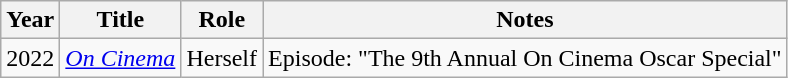<table class="wikitable sortable">
<tr>
<th>Year</th>
<th>Title</th>
<th>Role</th>
<th class="unsortable">Notes</th>
</tr>
<tr>
<td>2022</td>
<td><em><a href='#'>On Cinema</a></em></td>
<td>Herself</td>
<td>Episode: "The 9th Annual On Cinema Oscar Special"</td>
</tr>
</table>
